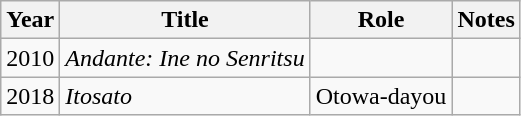<table class="wikitable">
<tr>
<th>Year</th>
<th>Title</th>
<th>Role</th>
<th>Notes</th>
</tr>
<tr>
<td>2010</td>
<td><em>Andante: Ine no Senritsu</em></td>
<td></td>
<td></td>
</tr>
<tr>
<td>2018</td>
<td><em>Itosato</em></td>
<td>Otowa-dayou</td>
<td></td>
</tr>
</table>
